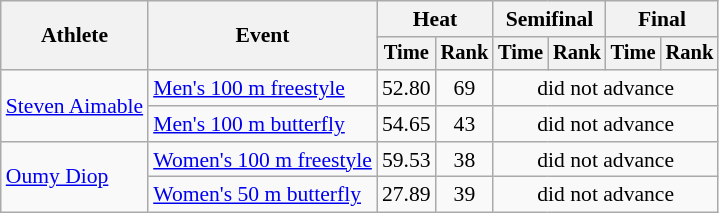<table class=wikitable style="font-size:90%">
<tr>
<th rowspan="2">Athlete</th>
<th rowspan="2">Event</th>
<th colspan="2">Heat</th>
<th colspan="2">Semifinal</th>
<th colspan="2">Final</th>
</tr>
<tr style="font-size:95%">
<th>Time</th>
<th>Rank</th>
<th>Time</th>
<th>Rank</th>
<th>Time</th>
<th>Rank</th>
</tr>
<tr align=center>
<td align=left rowspan=2><a href='#'>Steven Aimable</a></td>
<td align=left><a href='#'>Men's 100 m freestyle</a></td>
<td>52.80</td>
<td>69</td>
<td colspan=4>did not advance</td>
</tr>
<tr align=center>
<td align=left><a href='#'>Men's 100 m butterfly</a></td>
<td>54.65</td>
<td>43</td>
<td colspan=4>did not advance</td>
</tr>
<tr align=center>
<td align=left rowspan=2><a href='#'>Oumy Diop</a></td>
<td align=left><a href='#'>Women's 100 m freestyle</a></td>
<td>59.53</td>
<td>38</td>
<td colspan=4>did not advance</td>
</tr>
<tr align=center>
<td align=left><a href='#'>Women's 50 m butterfly</a></td>
<td>27.89</td>
<td>39</td>
<td colspan=4>did not advance</td>
</tr>
</table>
